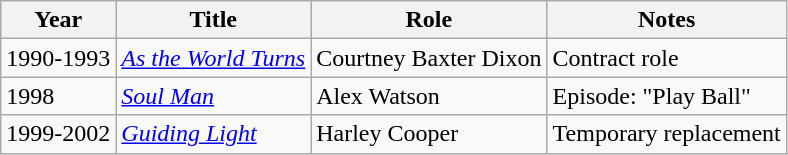<table class="wikitable">
<tr>
<th>Year</th>
<th>Title</th>
<th>Role</th>
<th>Notes</th>
</tr>
<tr>
<td>1990-1993</td>
<td><em><a href='#'>As the World Turns</a></em></td>
<td>Courtney Baxter Dixon</td>
<td>Contract role</td>
</tr>
<tr>
<td>1998</td>
<td><em><a href='#'>Soul Man</a></em></td>
<td>Alex Watson</td>
<td>Episode: "Play Ball"</td>
</tr>
<tr>
<td>1999-2002</td>
<td><em><a href='#'>Guiding Light</a></em></td>
<td>Harley Cooper</td>
<td>Temporary replacement</td>
</tr>
</table>
